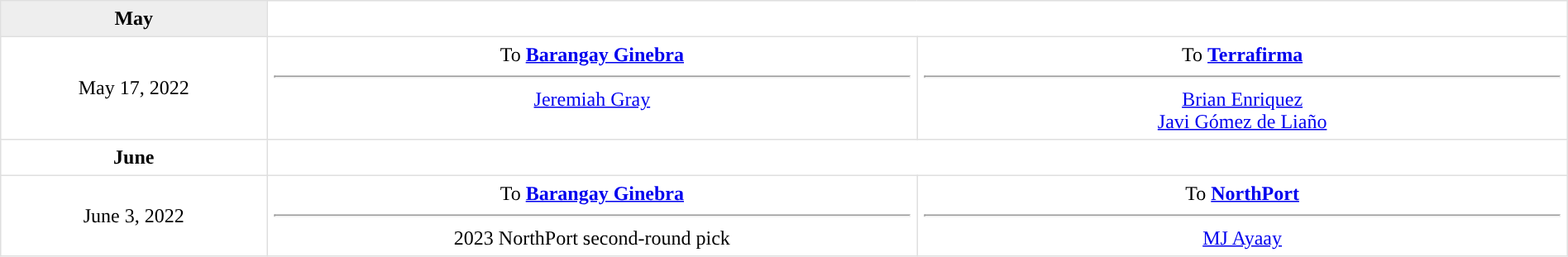<table border=1 style="border-collapse:collapse; text-align: center; width: 100%" bordercolor="#DFDFDF"  cellpadding="5">
<tr bgcolor="eeeeee">
<th>May</th>
</tr>
<tr>
<td style="width:12%">May 17, 2022</td>
<td style="width:29.3%" valign="top">To <strong><a href='#'>Barangay Ginebra</a></strong><hr><a href='#'>Jeremiah Gray</a></td>
<td style="width:29.3%" valign="top">To <strong><a href='#'>Terrafirma</a></strong><hr><a href='#'>Brian Enriquez</a><br><a href='#'>Javi Gómez de Liaño</a></td>
</tr>
<tr>
<th>June</th>
</tr>
<tr>
<td style="width:12%">June 3, 2022</td>
<td style="width:29.3%" valign="top">To <strong><a href='#'>Barangay Ginebra</a></strong><hr>2023 NorthPort second-round pick</td>
<td style="width:29.3%" valign="top">To <strong><a href='#'>NorthPort</a></strong><hr><a href='#'>MJ Ayaay</a></td>
</tr>
</table>
